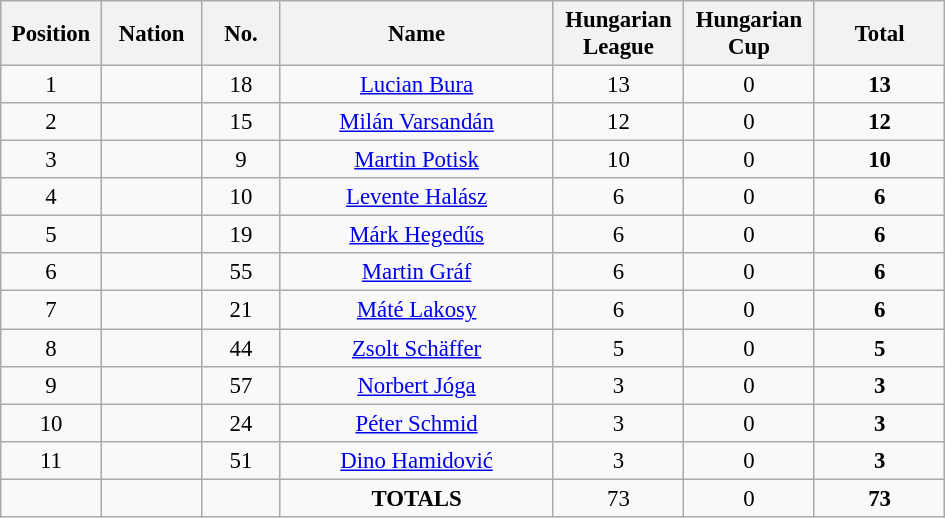<table class="wikitable" style="font-size: 95%; text-align: center;">
<tr>
<th width=60>Position</th>
<th width=60>Nation</th>
<th width=45>No.</th>
<th width=175>Name</th>
<th width=80>Hungarian League</th>
<th width=80>Hungarian Cup</th>
<th width=80>Total</th>
</tr>
<tr>
<td>1</td>
<td></td>
<td>18</td>
<td><a href='#'>Lucian Bura</a></td>
<td>13</td>
<td>0</td>
<td><strong>13</strong></td>
</tr>
<tr>
<td>2</td>
<td></td>
<td>15</td>
<td><a href='#'>Milán Varsandán</a></td>
<td>12</td>
<td>0</td>
<td><strong>12</strong></td>
</tr>
<tr>
<td>3</td>
<td></td>
<td>9</td>
<td><a href='#'>Martin Potisk</a></td>
<td>10</td>
<td>0</td>
<td><strong>10</strong></td>
</tr>
<tr>
<td>4</td>
<td></td>
<td>10</td>
<td><a href='#'>Levente Halász</a></td>
<td>6</td>
<td>0</td>
<td><strong>6</strong></td>
</tr>
<tr>
<td>5</td>
<td></td>
<td>19</td>
<td><a href='#'>Márk Hegedűs</a></td>
<td>6</td>
<td>0</td>
<td><strong>6</strong></td>
</tr>
<tr>
<td>6</td>
<td></td>
<td>55</td>
<td><a href='#'>Martin Gráf</a></td>
<td>6</td>
<td>0</td>
<td><strong>6</strong></td>
</tr>
<tr>
<td>7</td>
<td></td>
<td>21</td>
<td><a href='#'>Máté Lakosy</a></td>
<td>6</td>
<td>0</td>
<td><strong>6</strong></td>
</tr>
<tr>
<td>8</td>
<td></td>
<td>44</td>
<td><a href='#'>Zsolt Schäffer</a></td>
<td>5</td>
<td>0</td>
<td><strong>5</strong></td>
</tr>
<tr>
<td>9</td>
<td></td>
<td>57</td>
<td><a href='#'>Norbert Jóga</a></td>
<td>3</td>
<td>0</td>
<td><strong>3</strong></td>
</tr>
<tr>
<td>10</td>
<td></td>
<td>24</td>
<td><a href='#'>Péter Schmid</a></td>
<td>3</td>
<td>0</td>
<td><strong>3</strong></td>
</tr>
<tr>
<td>11</td>
<td></td>
<td>51</td>
<td><a href='#'>Dino Hamidović</a></td>
<td>3</td>
<td>0</td>
<td><strong>3</strong></td>
</tr>
<tr>
<td></td>
<td></td>
<td></td>
<td><strong>TOTALS</strong></td>
<td>73</td>
<td>0</td>
<td><strong>73</strong></td>
</tr>
</table>
